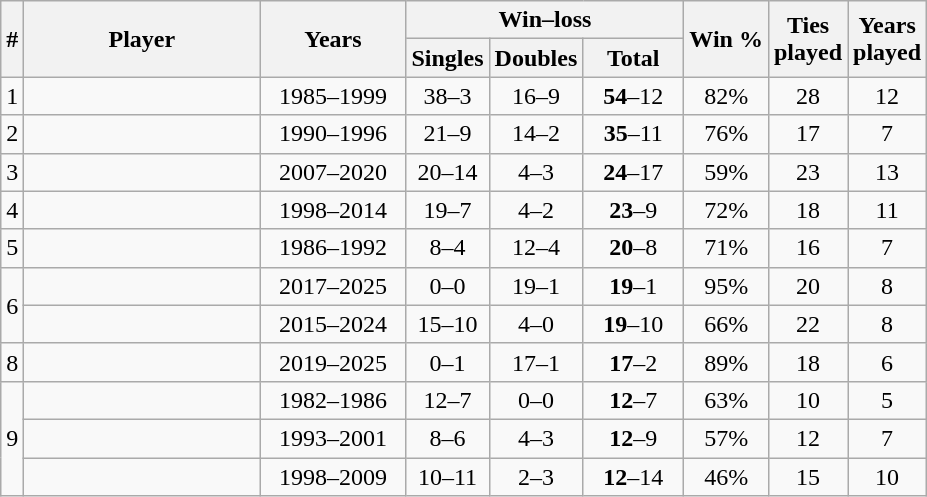<table class="wikitable sortable nowrap" style=text-align:center>
<tr>
<th rowspan=2>#</th>
<th rowspan=2 width=150>Player</th>
<th rowspan=2 width=90>Years</th>
<th colspan=3>Win–loss</th>
<th rowspan=2>Win %</th>
<th rowspan=2>Ties<br>played</th>
<th rowspan=2>Years<br>played</th>
</tr>
<tr>
<th>Singles</th>
<th>Doubles</th>
<th width=60>Total</th>
</tr>
<tr>
<td>1</td>
<td align="left"></td>
<td>1985–1999</td>
<td>38–3</td>
<td>16–9</td>
<td><strong>54</strong>–12</td>
<td>82%</td>
<td>28</td>
<td>12</td>
</tr>
<tr>
<td>2</td>
<td align="left"></td>
<td>1990–1996</td>
<td>21–9</td>
<td>14–2</td>
<td><strong>35</strong>–11</td>
<td>76%</td>
<td>17</td>
<td>7</td>
</tr>
<tr>
<td>3</td>
<td align="left"></td>
<td>2007–2020</td>
<td>20–14</td>
<td>4–3</td>
<td><strong>24</strong>–17</td>
<td>59%</td>
<td>23</td>
<td>13</td>
</tr>
<tr>
<td>4</td>
<td align="left"></td>
<td>1998–2014</td>
<td>19–7</td>
<td>4–2</td>
<td><strong>23</strong>–9</td>
<td>72%</td>
<td>18</td>
<td>11</td>
</tr>
<tr>
<td>5</td>
<td align="left"></td>
<td>1986–1992</td>
<td>8–4</td>
<td>12–4</td>
<td><strong>20</strong>–8</td>
<td>71%</td>
<td>16</td>
<td>7</td>
</tr>
<tr>
<td rowspan=2>6</td>
<td align="left"><strong></strong></td>
<td>2017–2025</td>
<td>0–0</td>
<td>19–1</td>
<td><strong>19</strong>–1</td>
<td>95%</td>
<td>20</td>
<td>8</td>
</tr>
<tr>
<td align="left"><strong></strong></td>
<td>2015–2024</td>
<td>15–10</td>
<td>4–0</td>
<td><strong>19</strong>–10</td>
<td>66%</td>
<td>22</td>
<td>8</td>
</tr>
<tr>
<td>8</td>
<td align="left"><strong></strong></td>
<td>2019–2025</td>
<td>0–1</td>
<td>17–1</td>
<td><strong>17</strong>–2</td>
<td>89%</td>
<td>18</td>
<td>6</td>
</tr>
<tr>
<td rowspan=3>9</td>
<td align="left"></td>
<td>1982–1986</td>
<td>12–7</td>
<td>0–0</td>
<td><strong>12</strong>–7</td>
<td>63%</td>
<td>10</td>
<td>5</td>
</tr>
<tr>
<td align="left"></td>
<td>1993–2001</td>
<td>8–6</td>
<td>4–3</td>
<td><strong>12</strong>–9</td>
<td>57%</td>
<td>12</td>
<td>7</td>
</tr>
<tr>
<td align="left"></td>
<td>1998–2009</td>
<td>10–11</td>
<td>2–3</td>
<td><strong>12</strong>–14</td>
<td>46%</td>
<td>15</td>
<td>10</td>
</tr>
</table>
